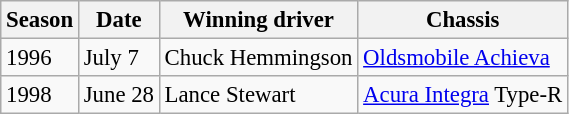<table class="wikitable" style="font-size: 95%;">
<tr>
<th>Season</th>
<th>Date</th>
<th>Winning driver</th>
<th>Chassis</th>
</tr>
<tr>
<td>1996</td>
<td>July 7</td>
<td> Chuck Hemmingson</td>
<td><a href='#'>Oldsmobile Achieva</a></td>
</tr>
<tr>
<td>1998</td>
<td>June 28</td>
<td> Lance Stewart</td>
<td><a href='#'>Acura Integra</a> Type-R</td>
</tr>
</table>
